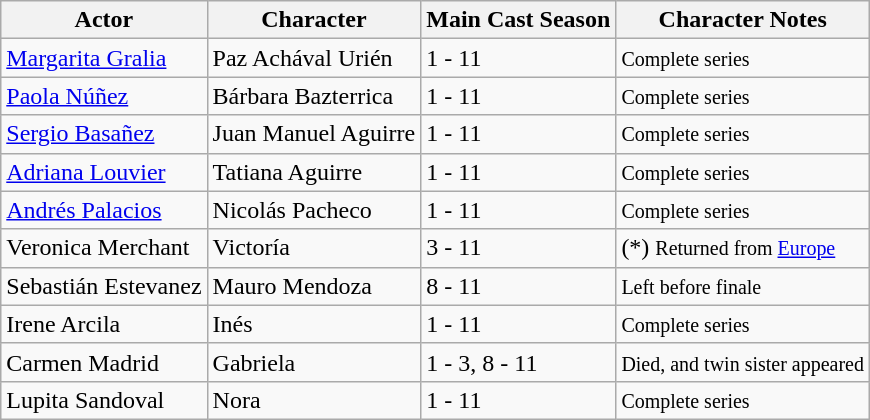<table class="wikitable sortable">
<tr>
<th>Actor</th>
<th>Character</th>
<th>Main Cast Season</th>
<th>Character Notes</th>
</tr>
<tr>
<td><a href='#'>Margarita Gralia</a></td>
<td>Paz Achával Urién</td>
<td>1 - 11</td>
<td><small>Complete series</small></td>
</tr>
<tr>
<td><a href='#'>Paola Núñez</a></td>
<td>Bárbara Bazterrica</td>
<td>1 - 11</td>
<td><small>Complete series</small></td>
</tr>
<tr>
<td><a href='#'>Sergio Basañez</a></td>
<td>Juan Manuel Aguirre</td>
<td>1 - 11</td>
<td><small>Complete series</small></td>
</tr>
<tr>
<td><a href='#'>Adriana Louvier</a></td>
<td>Tatiana Aguirre</td>
<td>1 - 11</td>
<td><small>Complete series</small></td>
</tr>
<tr>
<td><a href='#'>Andrés Palacios</a></td>
<td>Nicolás Pacheco</td>
<td>1 - 11</td>
<td><small>Complete series</small></td>
</tr>
<tr>
<td>Veronica Merchant</td>
<td>Victoría</td>
<td>3 - 11</td>
<td>(*) <small>Returned from <a href='#'>Europe</a></small></td>
</tr>
<tr>
<td>Sebastián Estevanez</td>
<td>Mauro Mendoza</td>
<td>8 - 11</td>
<td><small>Left before finale</small></td>
</tr>
<tr>
<td>Irene Arcila</td>
<td>Inés</td>
<td>1 - 11</td>
<td><small>Complete series</small></td>
</tr>
<tr>
<td>Carmen Madrid</td>
<td>Gabriela</td>
<td>1 - 3, 8 - 11</td>
<td><small>Died, and twin sister appeared</small></td>
</tr>
<tr>
<td>Lupita Sandoval</td>
<td>Nora</td>
<td>1 - 11</td>
<td><small>Complete series</small></td>
</tr>
</table>
